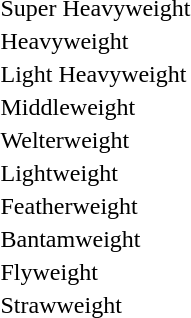<table>
<tr>
<td>Super Heavyweight</td>
<td></td>
<td></td>
<td></td>
<td></td>
</tr>
<tr>
<td>Heavyweight</td>
<td></td>
<td></td>
<td></td>
<td></td>
</tr>
<tr>
<td>Light Heavyweight</td>
<td></td>
<td></td>
<td></td>
<td></td>
</tr>
<tr>
<td>Middleweight</td>
<td></td>
<td></td>
<td></td>
<td></td>
</tr>
<tr>
<td>Welterweight</td>
<td></td>
<td></td>
<td></td>
<td></td>
</tr>
<tr>
<td>Lightweight</td>
<td></td>
<td></td>
<td></td>
<td></td>
</tr>
<tr>
<td>Featherweight</td>
<td></td>
<td></td>
<td></td>
<td></td>
</tr>
<tr>
<td>Bantamweight</td>
<td></td>
<td></td>
<td></td>
<td></td>
</tr>
<tr>
<td>Flyweight</td>
<td></td>
<td></td>
<td></td>
<td></td>
</tr>
<tr>
<td>Strawweight</td>
<td></td>
<td></td>
<td></td>
<td></td>
</tr>
</table>
